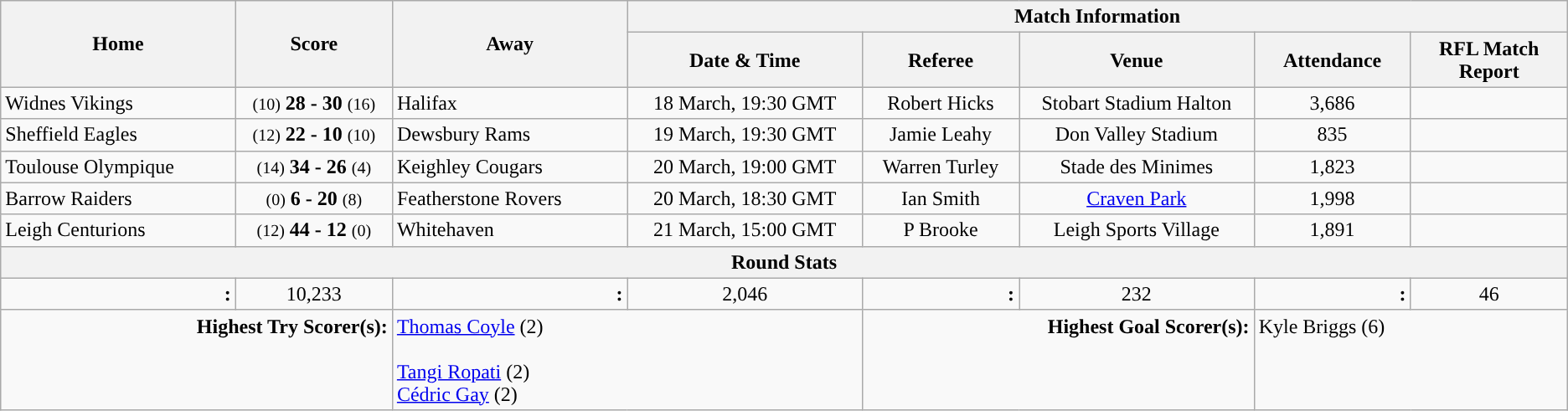<table class="wikitable" style="text-align: center; cellpadding=3 cellspacing=0 width=95%">
<tr>
<th rowspan=2 width=15%>Home</th>
<th rowspan=2 width=10%>Score</th>
<th rowspan=2 width=15%>Away</th>
<th colspan=5>Match Information</th>
</tr>
<tr>
<th width=15%>Date & Time</th>
<th width=10%>Referee</th>
<th width=15%>Venue</th>
<th width=10%>Attendance</th>
<th width=10%>RFL Match Report</th>
</tr>
<tr>
<td align=left> Widnes Vikings</td>
<td><small>(10)</small> <strong>28 - 30</strong> <small>(16)</small></td>
<td align=left> Halifax</td>
<td>18 March, 19:30 GMT</td>
<td>Robert Hicks</td>
<td>Stobart Stadium Halton</td>
<td>3,686</td>
<td align="center"></td>
</tr>
<tr>
<td align=left> Sheffield Eagles</td>
<td><small>(12)</small> <strong>22 - 10</strong> <small>(10)</small></td>
<td align=left> Dewsbury Rams</td>
<td>19 March, 19:30 GMT</td>
<td>Jamie Leahy</td>
<td>Don Valley Stadium</td>
<td>835</td>
<td align="center"></td>
</tr>
<tr>
<td align=left> Toulouse Olympique</td>
<td><small>(14)</small> <strong>34 - 26</strong> <small>(4)</small></td>
<td align=left> Keighley Cougars</td>
<td>20 March, 19:00 GMT</td>
<td>Warren Turley</td>
<td>Stade des Minimes</td>
<td>1,823</td>
<td align="center"></td>
</tr>
<tr>
<td align=left> Barrow Raiders</td>
<td><small>(0)</small> <strong>6 - 20</strong> <small>(8)</small></td>
<td align=left> Featherstone Rovers</td>
<td>20 March, 18:30 GMT</td>
<td>Ian Smith</td>
<td><a href='#'>Craven Park</a></td>
<td>1,998</td>
<td align="center"></td>
</tr>
<tr>
<td align=left> Leigh Centurions</td>
<td><small>(12)</small> <strong>44 - 12</strong> <small>(0)</small></td>
<td align=left> Whitehaven</td>
<td>21 March, 15:00 GMT</td>
<td>P Brooke</td>
<td>Leigh Sports Village</td>
<td>1,891</td>
<td align="center"></td>
</tr>
<tr>
<th colspan=8>Round Stats</th>
</tr>
<tr>
<td colspan=1 align=right><strong>:</strong></td>
<td colspan=1>10,233</td>
<td colspan=1 align=right><strong>:</strong></td>
<td colspan=1>2,046</td>
<td colspan=1 align=right><strong>:</strong></td>
<td colspan=1>232</td>
<td colspan=1 align=right><strong>:</strong></td>
<td colspan=1>46</td>
</tr>
<tr>
<td colspan=2 valign="top" align=right><strong>Highest Try Scorer(s):</strong></td>
<td colspan=2 valign="top" align=left> <a href='#'>Thomas Coyle</a> (2)<br><br> <a href='#'>Tangi Ropati</a> (2)<br>
 <a href='#'>Cédric Gay</a> (2)</td>
<td colspan=2 valign="top" align=right><strong>Highest Goal Scorer(s):</strong></td>
<td colspan=2 valign="top" align=left> Kyle Briggs (6)</td>
</tr>
</table>
